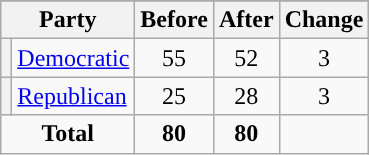<table class="wikitable" style="text-align:center;">
<tr>
</tr>
<tr>
<th colspan=2>Party</th>
<th>Before</th>
<th>After</th>
<th>Change</th>
</tr>
<tr>
<th style="background-color:"></th>
<td style="text-align:left;"><a href='#'>Democratic</a></td>
<td>55</td>
<td>52</td>
<td> 3</td>
</tr>
<tr>
<th style="background-color:"></th>
<td style="text-align:left;"><a href='#'>Republican</a></td>
<td>25</td>
<td>28</td>
<td> 3</td>
</tr>
<tr>
<td colspan=2><strong>Total</strong></td>
<td><strong>80</strong></td>
<td><strong>80</strong></td>
<td></td>
</tr>
</table>
